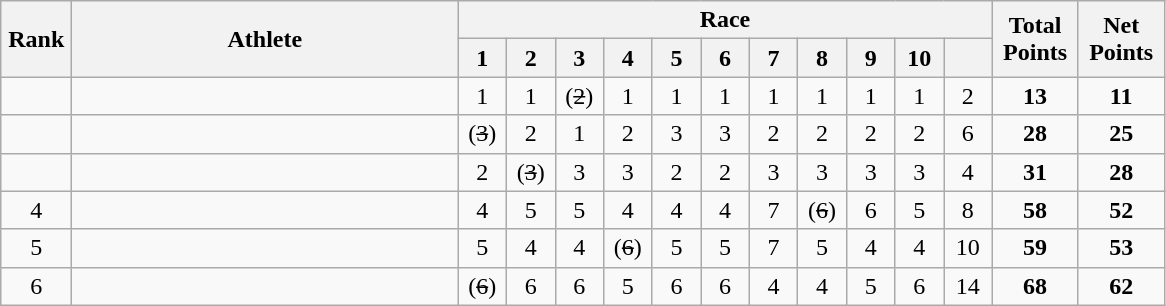<table | class="wikitable" style="text-align:center">
<tr>
<th rowspan="2" width=40>Rank</th>
<th rowspan="2" width=250>Athlete</th>
<th colspan="11">Race</th>
<th rowspan="2" width=50>Total Points</th>
<th rowspan="2" width=50>Net Points</th>
</tr>
<tr>
<th width=25>1</th>
<th width=25>2</th>
<th width=25>3</th>
<th width=25>4</th>
<th width=25>5</th>
<th width=25>6</th>
<th width=25>7</th>
<th width=25>8</th>
<th width=25>9</th>
<th width=25>10</th>
<th width=25></th>
</tr>
<tr>
<td></td>
<td align="left"></td>
<td>1</td>
<td>1</td>
<td>(<s>2</s>)</td>
<td>1</td>
<td>1</td>
<td>1</td>
<td>1</td>
<td>1</td>
<td>1</td>
<td>1</td>
<td>2</td>
<td><strong>13</strong></td>
<td><strong>11</strong></td>
</tr>
<tr>
<td></td>
<td align="left"></td>
<td>(<s>3</s>)</td>
<td>2</td>
<td>1</td>
<td>2</td>
<td>3</td>
<td>3</td>
<td>2</td>
<td>2</td>
<td>2</td>
<td>2</td>
<td>6</td>
<td><strong>28</strong></td>
<td><strong>25</strong></td>
</tr>
<tr>
<td></td>
<td align="left"></td>
<td>2</td>
<td>(<s>3</s>)</td>
<td>3</td>
<td>3</td>
<td>2</td>
<td>2</td>
<td>3</td>
<td>3</td>
<td>3</td>
<td>3</td>
<td>4</td>
<td><strong>31</strong></td>
<td><strong>28</strong></td>
</tr>
<tr>
<td>4</td>
<td align="left"></td>
<td>4</td>
<td>5</td>
<td>5</td>
<td>4</td>
<td>4</td>
<td>4</td>
<td>7<br></td>
<td>(<s>6</s>)</td>
<td>6</td>
<td>5</td>
<td>8</td>
<td><strong>58</strong></td>
<td><strong>52</strong></td>
</tr>
<tr>
<td>5</td>
<td align="left"></td>
<td>5</td>
<td>4</td>
<td>4</td>
<td>(<s>6</s>)</td>
<td>5</td>
<td>5</td>
<td>7<br></td>
<td>5</td>
<td>4</td>
<td>4</td>
<td>10</td>
<td><strong>59</strong></td>
<td><strong>53</strong></td>
</tr>
<tr>
<td>6</td>
<td align="left"></td>
<td>(<s>6</s>)</td>
<td>6</td>
<td>6</td>
<td>5</td>
<td>6</td>
<td>6</td>
<td>4</td>
<td>4</td>
<td>5</td>
<td>6</td>
<td>14<br></td>
<td><strong>68</strong></td>
<td><strong>62</strong></td>
</tr>
</table>
